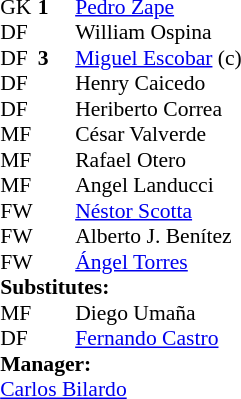<table cellspacing="0" cellpadding="0" style="font-size:90%; margin:0.2em auto;">
<tr>
<th width="25"></th>
<th width="25"></th>
</tr>
<tr>
<td>GK</td>
<td><strong>1</strong></td>
<td> <a href='#'>Pedro Zape</a></td>
</tr>
<tr>
<td>DF</td>
<td></td>
<td> William Ospina</td>
<td></td>
<td></td>
</tr>
<tr>
<td>DF</td>
<td><strong>3</strong></td>
<td> <a href='#'>Miguel Escobar</a> (c)</td>
</tr>
<tr>
<td>DF</td>
<td></td>
<td> Henry Caicedo</td>
</tr>
<tr>
<td>DF</td>
<td></td>
<td> Heriberto Correa</td>
</tr>
<tr>
<td>MF</td>
<td></td>
<td> César Valverde</td>
</tr>
<tr>
<td>MF</td>
<td></td>
<td> Rafael Otero</td>
<td></td>
<td></td>
</tr>
<tr>
<td>MF</td>
<td></td>
<td> Angel Landucci</td>
</tr>
<tr>
<td>FW</td>
<td></td>
<td> <a href='#'>Néstor Scotta</a></td>
</tr>
<tr>
<td>FW</td>
<td></td>
<td> Alberto J. Benítez</td>
</tr>
<tr>
<td>FW</td>
<td></td>
<td> <a href='#'>Ángel Torres</a></td>
</tr>
<tr>
<td colspan=3><strong>Substitutes:</strong></td>
</tr>
<tr>
<td>MF</td>
<td></td>
<td> Diego Umaña</td>
<td></td>
<td></td>
</tr>
<tr>
<td>DF</td>
<td></td>
<td> <a href='#'>Fernando Castro</a></td>
<td></td>
<td> </td>
</tr>
<tr>
<td colspan=3><strong>Manager:</strong></td>
</tr>
<tr>
<td colspan=4> <a href='#'>Carlos Bilardo</a></td>
</tr>
</table>
